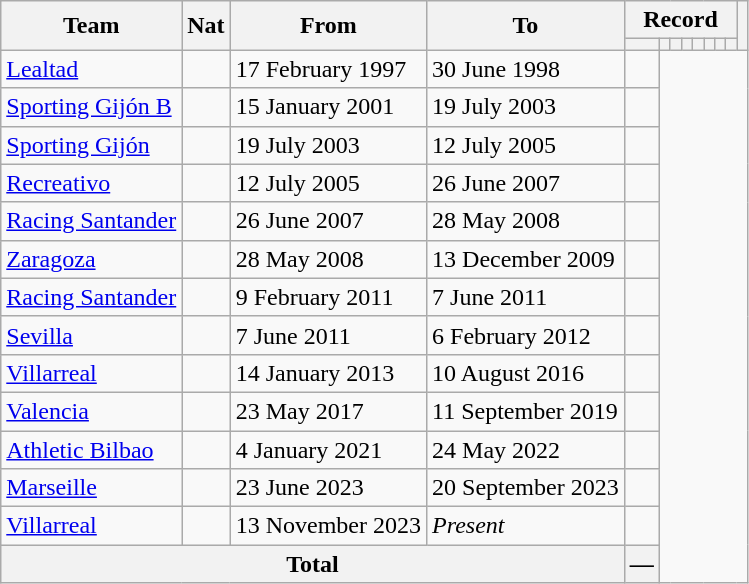<table class="wikitable" style="text-align: center">
<tr>
<th rowspan="2">Team</th>
<th rowspan="2">Nat</th>
<th rowspan="2">From</th>
<th rowspan="2">To</th>
<th colspan="8">Record</th>
<th rowspan=2></th>
</tr>
<tr>
<th></th>
<th></th>
<th></th>
<th></th>
<th></th>
<th></th>
<th></th>
<th></th>
</tr>
<tr>
<td align=left><a href='#'>Lealtad</a></td>
<td></td>
<td align=left>17 February 1997</td>
<td align=left>30 June 1998<br></td>
<td></td>
</tr>
<tr>
<td align=left><a href='#'>Sporting Gijón B</a></td>
<td></td>
<td align=left>15 January 2001</td>
<td align=left>19 July 2003<br></td>
<td></td>
</tr>
<tr>
<td align=left><a href='#'>Sporting Gijón</a></td>
<td></td>
<td align=left>19 July 2003</td>
<td align=left>12 July 2005<br></td>
<td></td>
</tr>
<tr>
<td align=left><a href='#'>Recreativo</a></td>
<td></td>
<td align=left>12 July 2005</td>
<td align=left>26 June 2007<br></td>
<td></td>
</tr>
<tr>
<td align=left><a href='#'>Racing Santander</a></td>
<td></td>
<td align=left>26 June 2007</td>
<td align=left>28 May 2008<br></td>
<td></td>
</tr>
<tr>
<td align=left><a href='#'>Zaragoza</a></td>
<td></td>
<td align=left>28 May 2008</td>
<td align=left>13 December 2009<br></td>
<td></td>
</tr>
<tr>
<td align=left><a href='#'>Racing Santander</a></td>
<td></td>
<td align=left>9 February 2011</td>
<td align=left>7 June 2011<br></td>
<td></td>
</tr>
<tr>
<td align=left><a href='#'>Sevilla</a></td>
<td></td>
<td align=left>7 June 2011</td>
<td align=left>6 February 2012<br></td>
<td></td>
</tr>
<tr>
<td align=left><a href='#'>Villarreal</a></td>
<td></td>
<td align=left>14 January 2013</td>
<td align=left>10 August 2016<br></td>
<td></td>
</tr>
<tr>
<td align=left><a href='#'>Valencia</a></td>
<td></td>
<td align=left>23 May 2017</td>
<td align=left>11 September 2019<br></td>
<td></td>
</tr>
<tr>
<td align=left><a href='#'>Athletic Bilbao</a></td>
<td></td>
<td align=left>4 January 2021</td>
<td align=left>24 May 2022<br></td>
<td></td>
</tr>
<tr>
<td align=left><a href='#'>Marseille</a></td>
<td></td>
<td align=left>23 June 2023</td>
<td align=left>20 September 2023<br></td>
<td></td>
</tr>
<tr>
<td align=left><a href='#'>Villarreal</a></td>
<td></td>
<td align=left>13 November 2023</td>
<td align=left><em>Present</em><br></td>
<td></td>
</tr>
<tr>
<th colspan="4">Total<br></th>
<th>—</th>
</tr>
</table>
